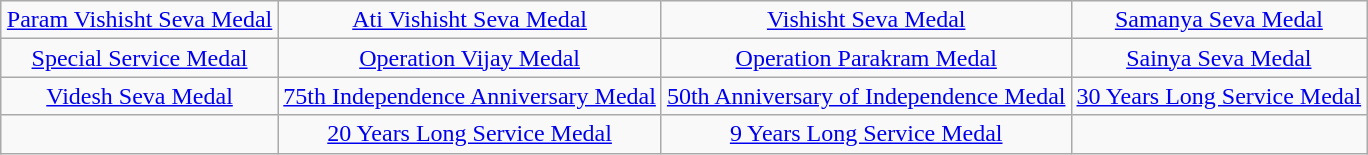<table class="wikitable" style="margin:1em auto; text-align:center;">
<tr>
<td><a href='#'>Param Vishisht Seva Medal</a></td>
<td><a href='#'>Ati Vishisht Seva Medal</a></td>
<td><a href='#'>Vishisht Seva Medal</a></td>
<td><a href='#'>Samanya Seva Medal</a></td>
</tr>
<tr>
<td><a href='#'>Special Service Medal</a></td>
<td><a href='#'>Operation Vijay Medal</a></td>
<td><a href='#'>Operation Parakram Medal</a></td>
<td><a href='#'>Sainya Seva Medal</a></td>
</tr>
<tr>
<td><a href='#'>Videsh Seva Medal</a></td>
<td><a href='#'>75th Independence Anniversary Medal</a></td>
<td><a href='#'>50th Anniversary of Independence Medal</a></td>
<td><a href='#'>30 Years Long Service Medal</a></td>
</tr>
<tr>
<td></td>
<td><a href='#'>20 Years Long Service Medal</a></td>
<td><a href='#'>9 Years Long Service Medal</a></td>
<td></td>
</tr>
</table>
